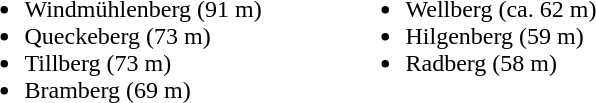<table>
<tr>
<td width="250" valign="top"><br><ul><li>Windmühlenberg (91 m)</li><li>Queckeberg (73 m)</li><li>Tillberg (73 m)</li><li>Bramberg (69 m)</li></ul></td>
<td valign="top"><br><ul><li>Wellberg (ca. 62 m)</li><li>Hilgenberg (59 m)</li><li>Radberg (58 m)</li></ul></td>
</tr>
</table>
